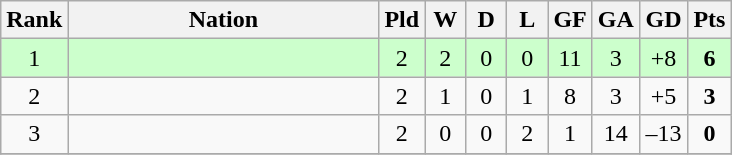<table class="wikitable" style="text-align: center;">
<tr>
<th width=5>Rank</th>
<th width=200>Nation</th>
<th width=20>Pld</th>
<th width=20>W</th>
<th width=20>D</th>
<th width=20>L</th>
<th width=20>GF</th>
<th width=20>GA</th>
<th width=25>GD</th>
<th width=20>Pts</th>
</tr>
<tr style="background:#ccffcc">
<td>1</td>
<td style="text-align:left"></td>
<td>2</td>
<td>2</td>
<td>0</td>
<td>0</td>
<td>11</td>
<td>3</td>
<td>+8</td>
<td><strong>6</strong></td>
</tr>
<tr>
<td>2</td>
<td style="text-align:left"></td>
<td>2</td>
<td>1</td>
<td>0</td>
<td>1</td>
<td>8</td>
<td>3</td>
<td>+5</td>
<td><strong>3</strong></td>
</tr>
<tr>
<td>3</td>
<td style="text-align:left"></td>
<td>2</td>
<td>0</td>
<td>0</td>
<td>2</td>
<td>1</td>
<td>14</td>
<td>–13</td>
<td><strong>0</strong></td>
</tr>
<tr>
</tr>
</table>
